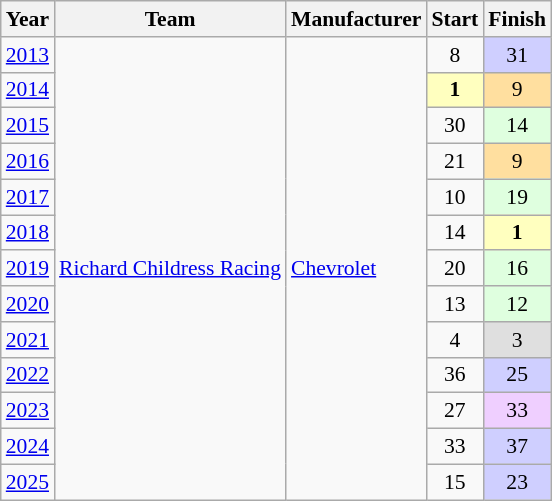<table class="wikitable" style="font-size: 90%;">
<tr>
<th>Year</th>
<th>Team</th>
<th>Manufacturer</th>
<th>Start</th>
<th>Finish</th>
</tr>
<tr>
<td><a href='#'>2013</a></td>
<td rowspan=13><a href='#'>Richard Childress Racing</a></td>
<td rowspan=13><a href='#'>Chevrolet</a></td>
<td align=center>8</td>
<td align=center style="background:#CFCFFF;">31</td>
</tr>
<tr>
<td><a href='#'>2014</a></td>
<td align=center style="background:#FFFFBF;"><strong>1</strong></td>
<td align=center style="background:#FFDF9F;">9</td>
</tr>
<tr>
<td><a href='#'>2015</a></td>
<td align=center>30</td>
<td align=center style="background:#DFFFDF;">14</td>
</tr>
<tr>
<td><a href='#'>2016</a></td>
<td align=center>21</td>
<td align=center style="background:#FFDF9F;">9</td>
</tr>
<tr>
<td><a href='#'>2017</a></td>
<td align=center>10</td>
<td align=center style="background:#DFFFDF;">19</td>
</tr>
<tr>
<td><a href='#'>2018</a></td>
<td align=center>14</td>
<td align=center style="background:#FFFFBF;"><strong>1</strong></td>
</tr>
<tr>
<td><a href='#'>2019</a></td>
<td align=center>20</td>
<td align=center style="background:#DFFFDF;">16</td>
</tr>
<tr>
<td><a href='#'>2020</a></td>
<td align=center>13</td>
<td align=center style="background:#DFFFDF;">12</td>
</tr>
<tr>
<td><a href='#'>2021</a></td>
<td align=center>4</td>
<td align=center style="background:#DFDFDF;">3</td>
</tr>
<tr>
<td><a href='#'>2022</a></td>
<td align=center>36</td>
<td align=center style="background:#CFCFFF;">25</td>
</tr>
<tr>
<td><a href='#'>2023</a></td>
<td align=center>27</td>
<td align=center style="background:#EFCFFF;">33</td>
</tr>
<tr>
<td><a href='#'>2024</a></td>
<td align=center>33</td>
<td align=center style="background:#CFCFFF;">37</td>
</tr>
<tr>
<td><a href='#'>2025</a></td>
<td align=center>15</td>
<td align=center style="background:#CFCFFF;">23</td>
</tr>
</table>
